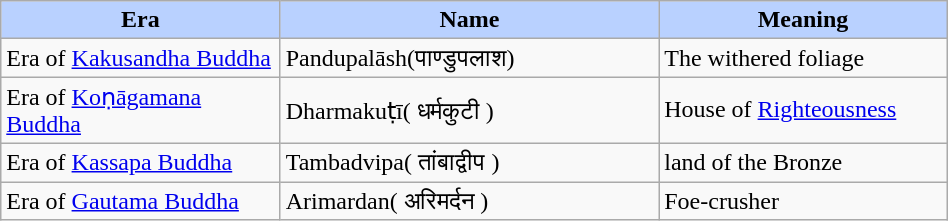<table width=50% class="wikitable">
<tr>
<th style="background-color:#B9D1FF" width=10%>Era</th>
<th style="background-color:#B9D1FF" width=10%>Name</th>
<th style="background-color:#B9D1FF" width=10%>Meaning</th>
</tr>
<tr>
<td>Era of <a href='#'>Kakusandha Buddha</a></td>
<td>Pandupalāsh(पाण्डुपलाश)</td>
<td>The withered foliage</td>
</tr>
<tr>
<td>Era of <a href='#'>Koṇāgamana Buddha</a></td>
<td>Dharmakuṭī( धर्मकुटी )</td>
<td>House of <a href='#'>Righteousness</a></td>
</tr>
<tr>
<td>Era of <a href='#'>Kassapa Buddha</a></td>
<td>Tambadvipa( तांबाद्वीप )</td>
<td>land of the Bronze</td>
</tr>
<tr>
<td>Era of <a href='#'>Gautama Buddha</a></td>
<td>Arimardan( अरिमर्दन )</td>
<td>Foe-crusher</td>
</tr>
</table>
